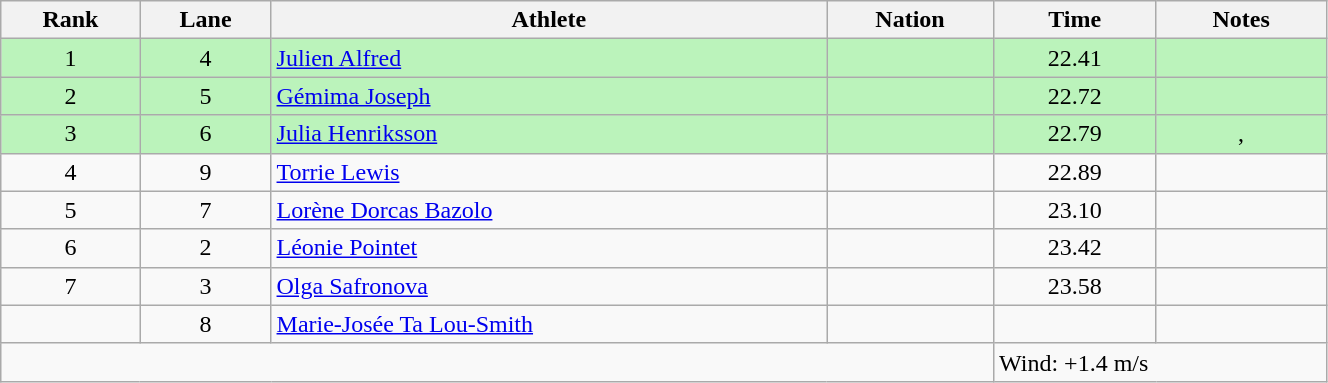<table class="wikitable sortable" style="text-align:center;width: 70%;">
<tr>
<th>Rank</th>
<th>Lane</th>
<th>Athlete</th>
<th>Nation</th>
<th>Time</th>
<th>Notes</th>
</tr>
<tr bgcolor=bbf3bb>
<td>1</td>
<td>4</td>
<td align=left><a href='#'>Julien Alfred</a></td>
<td align=left></td>
<td>22.41</td>
<td></td>
</tr>
<tr bgcolor=bbf3bb>
<td>2</td>
<td>5</td>
<td align=left><a href='#'>Gémima Joseph</a></td>
<td align=left></td>
<td>22.72</td>
<td></td>
</tr>
<tr bgcolor=bbf3bb>
<td>3</td>
<td>6</td>
<td align=left><a href='#'>Julia Henriksson</a></td>
<td align=left></td>
<td>22.79</td>
<td>, </td>
</tr>
<tr>
<td>4</td>
<td>9</td>
<td align=left><a href='#'>Torrie Lewis</a></td>
<td align=left></td>
<td>22.89</td>
<td></td>
</tr>
<tr>
<td>5</td>
<td>7</td>
<td align=left><a href='#'>Lorène Dorcas Bazolo</a></td>
<td align=left></td>
<td>23.10</td>
<td></td>
</tr>
<tr>
<td>6</td>
<td>2</td>
<td align=left><a href='#'>Léonie Pointet</a></td>
<td align=left></td>
<td>23.42</td>
<td></td>
</tr>
<tr>
<td>7</td>
<td>3</td>
<td align=left><a href='#'>Olga Safronova</a></td>
<td align=left></td>
<td>23.58</td>
<td></td>
</tr>
<tr>
<td></td>
<td>8</td>
<td align=left><a href='#'>Marie-Josée Ta Lou-Smith</a></td>
<td align=left></td>
<td></td>
<td></td>
</tr>
<tr class="sortbottom">
<td colspan="4"></td>
<td colspan="2" style="text-align:left;">Wind: +1.4 m/s</td>
</tr>
</table>
